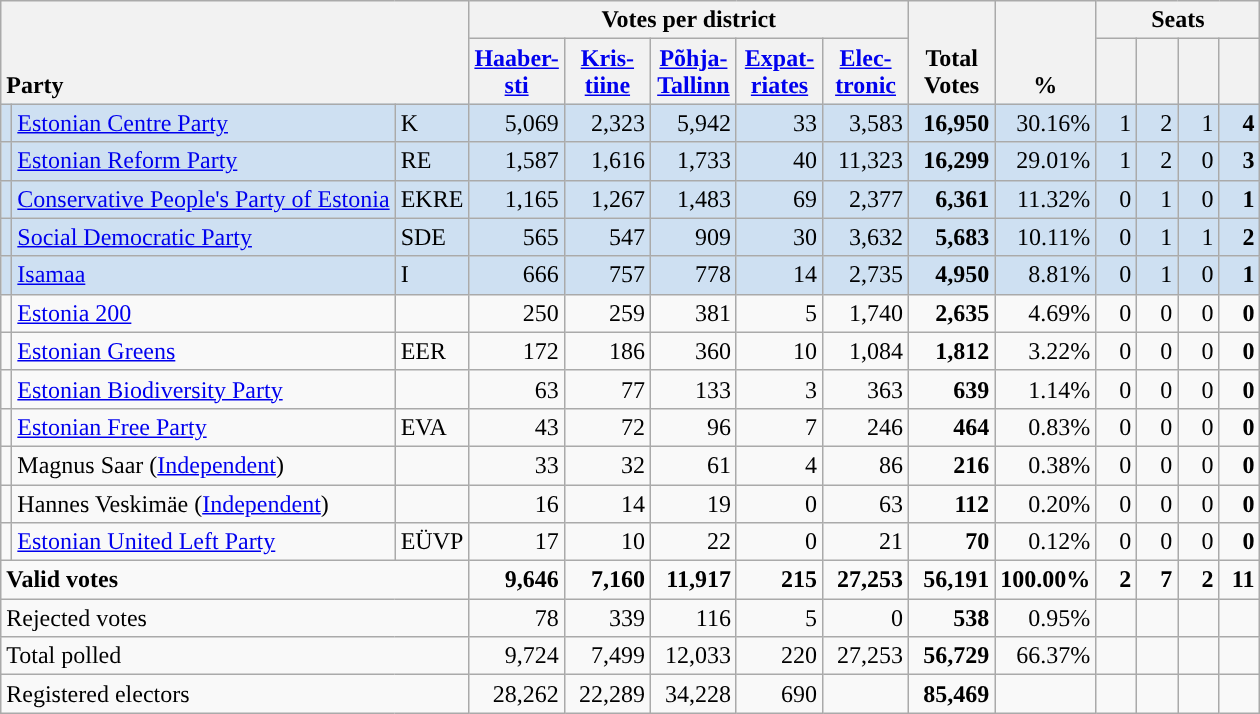<table class="wikitable" border="1" style="text-align:right;">
<tr>
<th style="text-align:left;" valign=bottom rowspan=2 colspan=3>Party</th>
<th colspan=5>Votes per district</th>
<th align=center valign=bottom rowspan=2 width="50">Total Votes</th>
<th align=center valign=bottom rowspan=2 width="50">%</th>
<th colspan=4>Seats</th>
</tr>
<tr>
<th align=center valign=bottom width="50"><a href='#'>Haaber- sti</a></th>
<th align=center valign=bottom width="50"><a href='#'>Kris- tiine</a></th>
<th align=center valign=bottom width="50"><a href='#'>Põhja- Tallinn</a></th>
<th align=center valign=bottom width="50"><a href='#'>Expat- riates</a></th>
<th align=center valign=bottom width="50"><a href='#'>Elec- tronic</a></th>
<th align=center valign=bottom width="20"><small></small></th>
<th align=center valign=bottom width="20"><small></small></th>
<th align=center valign=bottom width="20"><small></small></th>
<th align=center valign=bottom width="20"><small></small></th>
</tr>
<tr style="background:#CEE0F2;">
<td style="background:"></td>
<td align=left><a href='#'>Estonian Centre Party</a></td>
<td align=left>K</td>
<td>5,069</td>
<td>2,323</td>
<td>5,942</td>
<td>33</td>
<td>3,583</td>
<td><strong>16,950</strong></td>
<td>30.16%</td>
<td>1</td>
<td>2</td>
<td>1</td>
<td><strong>4</strong></td>
</tr>
<tr style="background:#CEE0F2;">
<td style="background:"></td>
<td align=left><a href='#'>Estonian Reform Party</a></td>
<td align=left>RE</td>
<td>1,587</td>
<td>1,616</td>
<td>1,733</td>
<td>40</td>
<td>11,323</td>
<td><strong>16,299</strong></td>
<td>29.01%</td>
<td>1</td>
<td>2</td>
<td>0</td>
<td><strong>3</strong></td>
</tr>
<tr style="background:#CEE0F2;">
<td style="background:"></td>
<td align=left><a href='#'>Conservative People's Party of Estonia</a></td>
<td align=left>EKRE</td>
<td>1,165</td>
<td>1,267</td>
<td>1,483</td>
<td>69</td>
<td>2,377</td>
<td><strong>6,361</strong></td>
<td>11.32%</td>
<td>0</td>
<td>1</td>
<td>0</td>
<td><strong>1</strong></td>
</tr>
<tr style="background:#CEE0F2;">
<td style="background:"></td>
<td align=left><a href='#'>Social Democratic Party</a></td>
<td align=left>SDE</td>
<td>565</td>
<td>547</td>
<td>909</td>
<td>30</td>
<td>3,632</td>
<td><strong>5,683</strong></td>
<td>10.11%</td>
<td>0</td>
<td>1</td>
<td>1</td>
<td><strong>2</strong></td>
</tr>
<tr style="background:#CEE0F2;">
<td style="background:"></td>
<td align=left><a href='#'>Isamaa</a></td>
<td align=left>I</td>
<td>666</td>
<td>757</td>
<td>778</td>
<td>14</td>
<td>2,735</td>
<td><strong>4,950</strong></td>
<td>8.81%</td>
<td>0</td>
<td>1</td>
<td>0</td>
<td><strong>1</strong></td>
</tr>
<tr>
<td style="background:"></td>
<td align=left><a href='#'>Estonia 200</a></td>
<td></td>
<td>250</td>
<td>259</td>
<td>381</td>
<td>5</td>
<td>1,740</td>
<td><strong>2,635</strong></td>
<td>4.69%</td>
<td>0</td>
<td>0</td>
<td>0</td>
<td><strong>0</strong></td>
</tr>
<tr>
<td style="background:"></td>
<td align=left><a href='#'>Estonian Greens</a></td>
<td align=left>EER</td>
<td>172</td>
<td>186</td>
<td>360</td>
<td>10</td>
<td>1,084</td>
<td><strong>1,812</strong></td>
<td>3.22%</td>
<td>0</td>
<td>0</td>
<td>0</td>
<td><strong>0</strong></td>
</tr>
<tr>
<td style="background:"></td>
<td align=left><a href='#'>Estonian Biodiversity Party</a></td>
<td></td>
<td>63</td>
<td>77</td>
<td>133</td>
<td>3</td>
<td>363</td>
<td><strong>639</strong></td>
<td>1.14%</td>
<td>0</td>
<td>0</td>
<td>0</td>
<td><strong>0</strong></td>
</tr>
<tr>
<td style="background:"></td>
<td align=left><a href='#'>Estonian Free Party</a></td>
<td align=left>EVA</td>
<td>43</td>
<td>72</td>
<td>96</td>
<td>7</td>
<td>246</td>
<td><strong>464</strong></td>
<td>0.83%</td>
<td>0</td>
<td>0</td>
<td>0</td>
<td><strong>0</strong></td>
</tr>
<tr>
<td style="background:"></td>
<td align=left>Magnus Saar (<a href='#'>Independent</a>)</td>
<td></td>
<td>33</td>
<td>32</td>
<td>61</td>
<td>4</td>
<td>86</td>
<td><strong>216</strong></td>
<td>0.38%</td>
<td>0</td>
<td>0</td>
<td>0</td>
<td><strong>0</strong></td>
</tr>
<tr>
<td style="background:"></td>
<td align=left>Hannes Veskimäe (<a href='#'>Independent</a>)</td>
<td></td>
<td>16</td>
<td>14</td>
<td>19</td>
<td>0</td>
<td>63</td>
<td><strong>112</strong></td>
<td>0.20%</td>
<td>0</td>
<td>0</td>
<td>0</td>
<td><strong>0</strong></td>
</tr>
<tr>
<td style="background:"></td>
<td align=left><a href='#'>Estonian United Left Party</a></td>
<td align=left>EÜVP</td>
<td>17</td>
<td>10</td>
<td>22</td>
<td>0</td>
<td>21</td>
<td><strong>70</strong></td>
<td>0.12%</td>
<td>0</td>
<td>0</td>
<td>0</td>
<td><strong>0</strong></td>
</tr>
<tr style="font-weight:bold">
<td align=left colspan=3>Valid votes</td>
<td>9,646</td>
<td>7,160</td>
<td>11,917</td>
<td>215</td>
<td>27,253</td>
<td>56,191</td>
<td>100.00%</td>
<td>2</td>
<td>7</td>
<td>2</td>
<td>11</td>
</tr>
<tr>
<td align=left colspan=3>Rejected votes</td>
<td>78</td>
<td>339</td>
<td>116</td>
<td>5</td>
<td>0</td>
<td><strong>538</strong></td>
<td>0.95%</td>
<td></td>
<td></td>
<td></td>
<td></td>
</tr>
<tr>
<td align=left colspan=3>Total polled</td>
<td>9,724</td>
<td>7,499</td>
<td>12,033</td>
<td>220</td>
<td>27,253</td>
<td><strong>56,729</strong></td>
<td>66.37%</td>
<td></td>
<td></td>
<td></td>
<td></td>
</tr>
<tr>
<td align=left colspan=3>Registered electors</td>
<td>28,262</td>
<td>22,289</td>
<td>34,228</td>
<td>690</td>
<td></td>
<td><strong>85,469</strong></td>
<td></td>
<td></td>
<td></td>
<td></td>
<td></td>
</tr>
</table>
